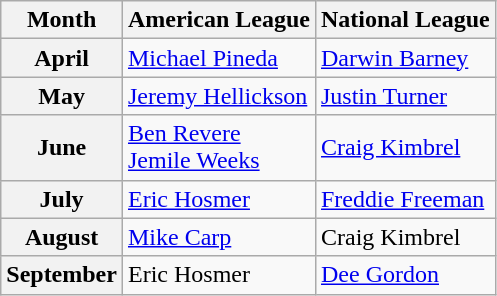<table class="wikitable">
<tr>
<th>Month</th>
<th>American League</th>
<th>National League</th>
</tr>
<tr>
<th>April</th>
<td><a href='#'>Michael Pineda</a></td>
<td><a href='#'>Darwin Barney</a></td>
</tr>
<tr>
<th>May</th>
<td><a href='#'>Jeremy Hellickson</a></td>
<td><a href='#'>Justin Turner</a></td>
</tr>
<tr>
<th>June</th>
<td><a href='#'>Ben Revere</a><br><a href='#'>Jemile Weeks</a></td>
<td><a href='#'>Craig Kimbrel</a></td>
</tr>
<tr>
<th>July</th>
<td><a href='#'>Eric Hosmer</a></td>
<td><a href='#'>Freddie Freeman</a></td>
</tr>
<tr>
<th>August</th>
<td><a href='#'>Mike Carp</a></td>
<td>Craig Kimbrel</td>
</tr>
<tr>
<th>September</th>
<td>Eric Hosmer</td>
<td><a href='#'>Dee Gordon</a></td>
</tr>
</table>
